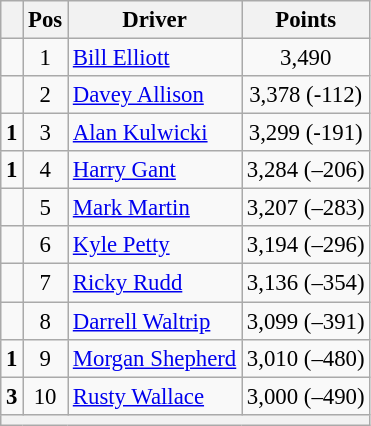<table class="wikitable" style="font-size: 95%;">
<tr>
<th></th>
<th>Pos</th>
<th>Driver</th>
<th>Points</th>
</tr>
<tr>
<td align="left"></td>
<td style="text-align:center;">1</td>
<td><a href='#'>Bill Elliott</a></td>
<td style="text-align:center;">3,490</td>
</tr>
<tr>
<td align="left"></td>
<td style="text-align:center;">2</td>
<td><a href='#'>Davey Allison</a></td>
<td style="text-align:center;">3,378 (-112)</td>
</tr>
<tr>
<td align="left"> <strong>1</strong></td>
<td style="text-align:center;">3</td>
<td><a href='#'>Alan Kulwicki</a></td>
<td style="text-align:center;">3,299 (-191)</td>
</tr>
<tr>
<td align="left"> <strong>1</strong></td>
<td style="text-align:center;">4</td>
<td><a href='#'>Harry Gant</a></td>
<td style="text-align:center;">3,284 (–206)</td>
</tr>
<tr>
<td align="left"></td>
<td style="text-align:center;">5</td>
<td><a href='#'>Mark Martin</a></td>
<td style="text-align:center;">3,207 (–283)</td>
</tr>
<tr>
<td align="left"></td>
<td style="text-align:center;">6</td>
<td><a href='#'>Kyle Petty</a></td>
<td style="text-align:center;">3,194 (–296)</td>
</tr>
<tr>
<td align="left"></td>
<td style="text-align:center;">7</td>
<td><a href='#'>Ricky Rudd</a></td>
<td style="text-align:center;">3,136 (–354)</td>
</tr>
<tr>
<td align="left"></td>
<td style="text-align:center;">8</td>
<td><a href='#'>Darrell Waltrip</a></td>
<td style="text-align:center;">3,099 (–391)</td>
</tr>
<tr>
<td align="left"> <strong>1</strong></td>
<td style="text-align:center;">9</td>
<td><a href='#'>Morgan Shepherd</a></td>
<td style="text-align:center;">3,010 (–480)</td>
</tr>
<tr>
<td align="left"> <strong>3</strong></td>
<td style="text-align:center;">10</td>
<td><a href='#'>Rusty Wallace</a></td>
<td style="text-align:center;">3,000 (–490)</td>
</tr>
<tr class="sortbottom">
<th colspan="9"></th>
</tr>
</table>
